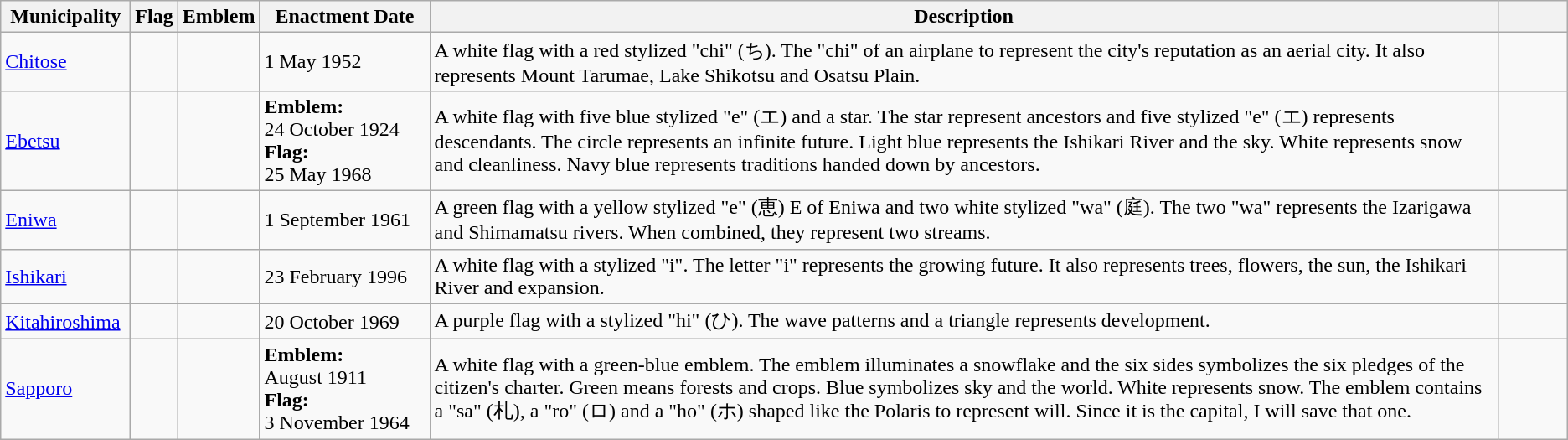<table class="wikitable">
<tr>
<th style="width:12ch;">Municipality</th>
<th>Flag</th>
<th>Emblem</th>
<th style="width:16ch;">Enactment Date</th>
<th>Description</th>
<th style="width:6ch;"></th>
</tr>
<tr>
<td><a href='#'>Chitose</a></td>
<td></td>
<td></td>
<td>1 May 1952</td>
<td>A white flag with a red stylized "chi" (ち). The "chi" of an airplane to represent the city's reputation as an aerial city. It also represents Mount Tarumae, Lake Shikotsu and Osatsu Plain.</td>
<td></td>
</tr>
<tr>
<td><a href='#'>Ebetsu</a></td>
<td></td>
<td></td>
<td><strong>Emblem:</strong><br>24 October 1924<br><strong>Flag:</strong><br>25 May 1968</td>
<td>A white flag with five blue stylized "e" (エ) and a star. The star represent ancestors and five stylized "e" (エ) represents descendants. The circle represents an infinite future. Light blue represents the Ishikari River and the sky. White represents snow and cleanliness. Navy blue represents traditions handed down by ancestors.</td>
<td></td>
</tr>
<tr>
<td><a href='#'>Eniwa</a></td>
<td></td>
<td></td>
<td>1 September 1961</td>
<td>A green flag with a yellow stylized "e" (恵) E of Eniwa and two white stylized "wa" (庭). The two "wa" represents the Izarigawa and Shimamatsu rivers. When combined, they represent two streams.</td>
<td></td>
</tr>
<tr>
<td><a href='#'>Ishikari</a></td>
<td></td>
<td></td>
<td>23 February 1996</td>
<td>A white flag with a stylized "i". The letter "i" represents the growing future. It also represents trees, flowers, the sun, the Ishikari River and expansion.</td>
<td></td>
</tr>
<tr>
<td><a href='#'>Kitahiroshima</a></td>
<td></td>
<td></td>
<td>20 October 1969</td>
<td>A purple flag with a stylized "hi" (ひ). The wave patterns and a triangle represents development.</td>
<td></td>
</tr>
<tr>
<td><a href='#'>Sapporo</a></td>
<td></td>
<td></td>
<td><strong>Emblem:</strong><br>August 1911<br><strong>Flag:</strong><br>3 November 1964</td>
<td>A white flag with a green-blue emblem. The emblem illuminates a snowflake and the six sides symbolizes the six pledges of the citizen's charter. Green means forests and crops. Blue symbolizes sky and the world. White represents snow. The emblem contains a "sa" (札), a "ro" (ロ) and a "ho" (ホ) shaped like the Polaris to represent will. Since it is the capital, I will save that one.</td>
<td></td>
</tr>
</table>
